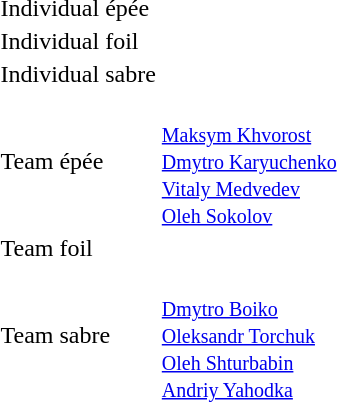<table>
<tr>
<td rowspan=2>Individual épée</td>
<td rowspan=2></td>
<td rowspan=2></td>
<td></td>
</tr>
<tr>
<td></td>
</tr>
<tr>
<td rowspan=2>Individual foil</td>
<td rowspan=2></td>
<td rowspan=2></td>
<td></td>
</tr>
<tr>
<td></td>
</tr>
<tr>
<td rowspan=2>Individual sabre</td>
<td rowspan=2></td>
<td rowspan=2></td>
<td></td>
</tr>
<tr>
<td></td>
</tr>
<tr>
<td>Team épée</td>
<td><br><small><a href='#'>Maksym Khvorost</a><br><a href='#'>Dmytro Karyuchenko</a><br><a href='#'>Vitaly Medvedev</a><br><a href='#'>Oleh Sokolov</a></small></td>
<td></td>
<td></td>
</tr>
<tr>
<td>Team foil</td>
<td></td>
<td></td>
<td></td>
</tr>
<tr>
<td>Team sabre</td>
<td><br><small><a href='#'>Dmytro Boiko</a><br><a href='#'>Oleksandr Torchuk</a><br><a href='#'>Oleh Shturbabin</a><br><a href='#'>Andriy Yahodka</a></small></td>
<td></td>
<td></td>
</tr>
</table>
